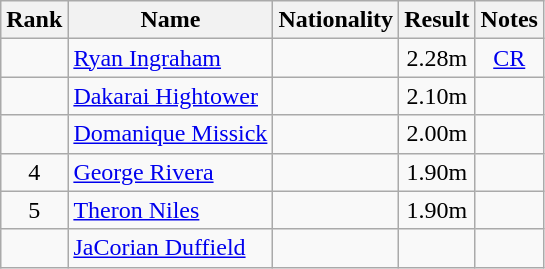<table class="wikitable sortable" style="text-align:center">
<tr>
<th>Rank</th>
<th>Name</th>
<th>Nationality</th>
<th>Result</th>
<th>Notes</th>
</tr>
<tr>
<td></td>
<td align=left><a href='#'>Ryan Ingraham</a></td>
<td align=left></td>
<td>2.28m</td>
<td><strong><a href='#'></strong>CR<strong></a></strong></td>
</tr>
<tr>
<td></td>
<td align=left><a href='#'>Dakarai Hightower</a></td>
<td align=left></td>
<td>2.10m</td>
<td></td>
</tr>
<tr>
<td></td>
<td align=left><a href='#'>Domanique Missick</a></td>
<td align=left></td>
<td>2.00m</td>
<td></td>
</tr>
<tr>
<td>4</td>
<td align=left><a href='#'>George Rivera</a></td>
<td align=left></td>
<td>1.90m</td>
<td></td>
</tr>
<tr>
<td>5</td>
<td align=left><a href='#'>Theron Niles</a></td>
<td align=left></td>
<td>1.90m</td>
<td></td>
</tr>
<tr>
<td></td>
<td align=left><a href='#'>JaCorian Duffield</a></td>
<td align=left></td>
<td></td>
<td></td>
</tr>
</table>
